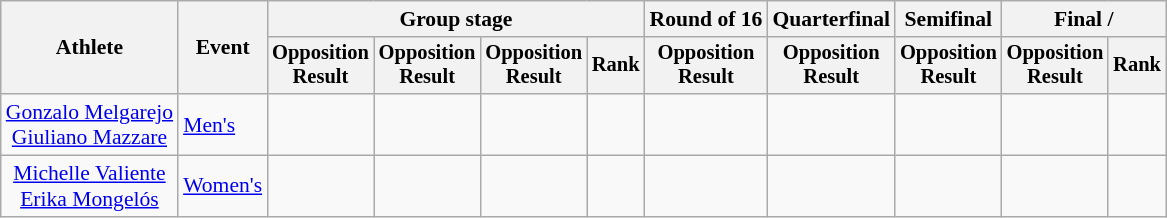<table class=wikitable style=font-size:90%;text-align:center>
<tr>
<th rowspan=2>Athlete</th>
<th rowspan=2>Event</th>
<th colspan=4>Group stage</th>
<th>Round of 16</th>
<th>Quarterfinal</th>
<th>Semifinal</th>
<th colspan=2>Final / </th>
</tr>
<tr style=font-size:95%>
<th>Opposition<br>Result</th>
<th>Opposition<br>Result</th>
<th>Opposition<br>Result</th>
<th>Rank</th>
<th>Opposition<br>Result</th>
<th>Opposition<br>Result</th>
<th>Opposition<br>Result</th>
<th>Opposition<br>Result</th>
<th>Rank</th>
</tr>
<tr>
<td><a href='#'>Gonzalo Melgarejo</a><br><a href='#'>Giuliano Mazzare</a></td>
<td align=left><a href='#'>Men's</a></td>
<td></td>
<td></td>
<td></td>
<td></td>
<td></td>
<td></td>
<td></td>
<td></td>
<td></td>
</tr>
<tr align=center>
<td><a href='#'>Michelle Valiente</a><br><a href='#'>Erika Mongelós</a></td>
<td align=left><a href='#'>Women's</a></td>
<td></td>
<td></td>
<td></td>
<td></td>
<td></td>
<td></td>
<td></td>
<td></td>
<td></td>
</tr>
</table>
